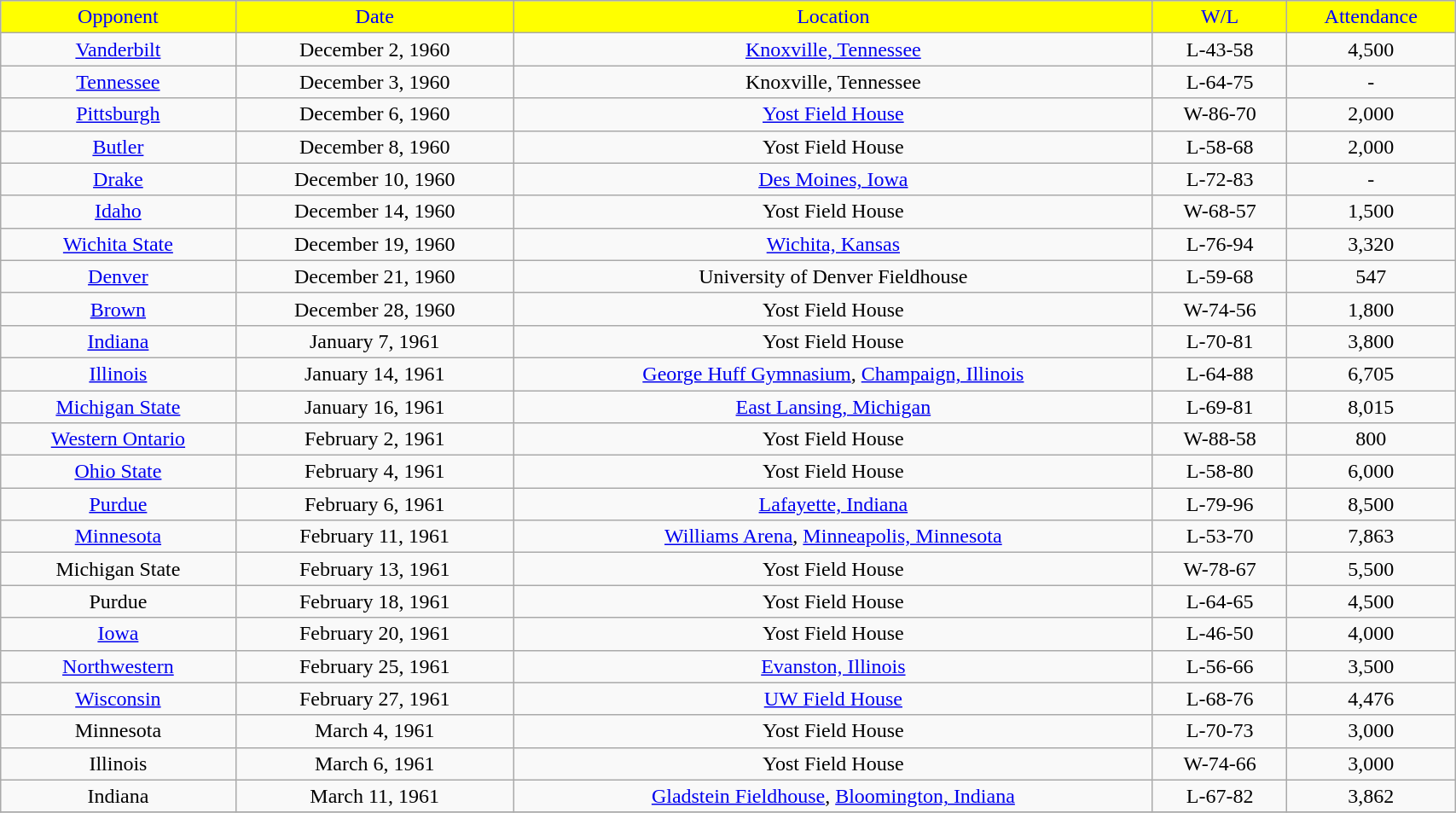<table class="wikitable" width="90%">
<tr align="center"  style="background:yellow;color:blue;">
<td>Opponent</td>
<td>Date</td>
<td>Location</td>
<td>W/L</td>
<td>Attendance</td>
</tr>
<tr align="center" bgcolor="">
<td><a href='#'>Vanderbilt</a></td>
<td>December 2, 1960</td>
<td><a href='#'>Knoxville, Tennessee</a></td>
<td>L-43-58</td>
<td>4,500</td>
</tr>
<tr align="center" bgcolor="">
<td><a href='#'>Tennessee</a></td>
<td>December 3, 1960</td>
<td>Knoxville, Tennessee</td>
<td>L-64-75</td>
<td>-</td>
</tr>
<tr align="center" bgcolor="">
<td><a href='#'>Pittsburgh</a></td>
<td>December 6, 1960</td>
<td><a href='#'>Yost Field House</a></td>
<td>W-86-70</td>
<td>2,000</td>
</tr>
<tr align="center" bgcolor="">
<td><a href='#'>Butler</a></td>
<td>December 8, 1960</td>
<td>Yost Field House</td>
<td>L-58-68</td>
<td>2,000</td>
</tr>
<tr align="center" bgcolor="">
<td><a href='#'>Drake</a></td>
<td>December 10, 1960</td>
<td><a href='#'>Des Moines, Iowa</a></td>
<td>L-72-83</td>
<td>-</td>
</tr>
<tr align="center" bgcolor="">
<td><a href='#'>Idaho</a></td>
<td>December 14, 1960</td>
<td>Yost Field House</td>
<td>W-68-57</td>
<td>1,500</td>
</tr>
<tr align="center" bgcolor="">
<td><a href='#'>Wichita State</a></td>
<td>December 19, 1960</td>
<td><a href='#'>Wichita, Kansas</a></td>
<td>L-76-94</td>
<td>3,320</td>
</tr>
<tr align="center" bgcolor="">
<td><a href='#'>Denver</a></td>
<td>December 21, 1960</td>
<td>University of Denver Fieldhouse</td>
<td>L-59-68</td>
<td>547</td>
</tr>
<tr align="center" bgcolor="">
<td><a href='#'>Brown</a></td>
<td>December 28, 1960</td>
<td>Yost Field House</td>
<td>W-74-56</td>
<td>1,800</td>
</tr>
<tr align="center" bgcolor="">
<td><a href='#'>Indiana</a></td>
<td>January 7, 1961</td>
<td>Yost Field House</td>
<td>L-70-81</td>
<td>3,800</td>
</tr>
<tr align="center" bgcolor="">
<td><a href='#'>Illinois</a></td>
<td>January 14, 1961</td>
<td><a href='#'>George Huff Gymnasium</a>, <a href='#'>Champaign, Illinois</a></td>
<td>L-64-88</td>
<td>6,705</td>
</tr>
<tr align="center" bgcolor="">
<td><a href='#'>Michigan State</a></td>
<td>January 16, 1961</td>
<td><a href='#'>East Lansing, Michigan</a></td>
<td>L-69-81</td>
<td>8,015</td>
</tr>
<tr align="center" bgcolor="">
<td><a href='#'>Western Ontario</a></td>
<td>February 2, 1961</td>
<td>Yost Field House</td>
<td>W-88-58</td>
<td>800</td>
</tr>
<tr align="center" bgcolor="">
<td><a href='#'>Ohio State</a></td>
<td>February 4, 1961</td>
<td>Yost Field House</td>
<td>L-58-80</td>
<td>6,000</td>
</tr>
<tr align="center" bgcolor="">
<td><a href='#'>Purdue</a></td>
<td>February 6, 1961</td>
<td><a href='#'>Lafayette, Indiana</a></td>
<td>L-79-96</td>
<td>8,500</td>
</tr>
<tr align="center" bgcolor="">
<td><a href='#'>Minnesota</a></td>
<td>February 11, 1961</td>
<td><a href='#'>Williams Arena</a>, <a href='#'>Minneapolis, Minnesota</a></td>
<td>L-53-70</td>
<td>7,863</td>
</tr>
<tr align="center" bgcolor="">
<td>Michigan State</td>
<td>February 13, 1961</td>
<td>Yost Field House</td>
<td>W-78-67</td>
<td>5,500</td>
</tr>
<tr align="center" bgcolor="">
<td>Purdue</td>
<td>February 18, 1961</td>
<td>Yost Field House</td>
<td>L-64-65</td>
<td>4,500</td>
</tr>
<tr align="center" bgcolor="">
<td><a href='#'>Iowa</a></td>
<td>February 20, 1961</td>
<td>Yost Field House</td>
<td>L-46-50</td>
<td>4,000</td>
</tr>
<tr align="center" bgcolor="">
<td><a href='#'>Northwestern</a></td>
<td>February 25, 1961</td>
<td><a href='#'>Evanston, Illinois</a></td>
<td>L-56-66</td>
<td>3,500</td>
</tr>
<tr align="center" bgcolor="">
<td><a href='#'>Wisconsin</a></td>
<td>February 27, 1961</td>
<td><a href='#'>UW Field House</a></td>
<td>L-68-76</td>
<td>4,476</td>
</tr>
<tr align="center" bgcolor="">
<td>Minnesota</td>
<td>March 4, 1961</td>
<td>Yost Field House</td>
<td>L-70-73</td>
<td>3,000</td>
</tr>
<tr align="center" bgcolor="">
<td>Illinois</td>
<td>March 6, 1961</td>
<td>Yost Field House</td>
<td>W-74-66</td>
<td>3,000</td>
</tr>
<tr align="center" bgcolor="">
<td>Indiana</td>
<td>March 11, 1961</td>
<td><a href='#'>Gladstein Fieldhouse</a>, <a href='#'>Bloomington, Indiana</a></td>
<td>L-67-82</td>
<td>3,862</td>
</tr>
<tr align="center" bgcolor="">
</tr>
</table>
